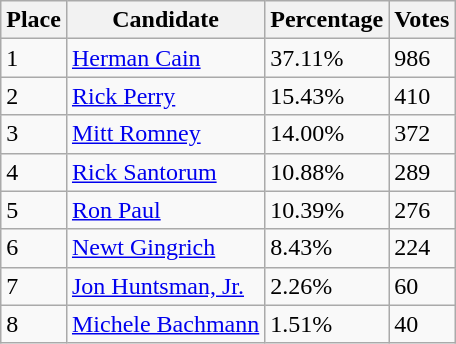<table class="wikitable sortable">
<tr>
<th>Place</th>
<th>Candidate</th>
<th>Percentage</th>
<th>Votes</th>
</tr>
<tr>
<td>1</td>
<td><a href='#'>Herman Cain</a></td>
<td>37.11%</td>
<td>986</td>
</tr>
<tr>
<td>2</td>
<td><a href='#'>Rick Perry</a></td>
<td>15.43%</td>
<td>410</td>
</tr>
<tr>
<td>3</td>
<td><a href='#'>Mitt Romney</a></td>
<td>14.00%</td>
<td>372</td>
</tr>
<tr>
<td>4</td>
<td><a href='#'>Rick Santorum</a></td>
<td>10.88%</td>
<td>289</td>
</tr>
<tr>
<td>5</td>
<td><a href='#'>Ron Paul</a></td>
<td>10.39%</td>
<td>276</td>
</tr>
<tr>
<td>6</td>
<td><a href='#'>Newt Gingrich</a></td>
<td>8.43%</td>
<td>224</td>
</tr>
<tr>
<td>7</td>
<td><a href='#'>Jon Huntsman, Jr.</a></td>
<td>2.26%</td>
<td>60</td>
</tr>
<tr>
<td>8</td>
<td><a href='#'>Michele Bachmann</a></td>
<td>1.51%</td>
<td>40</td>
</tr>
</table>
